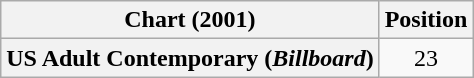<table class="wikitable plainrowheaders" style="text-align:center">
<tr>
<th scope="col">Chart (2001)</th>
<th scope="col">Position</th>
</tr>
<tr>
<th scope="row">US Adult Contemporary (<em>Billboard</em>)</th>
<td>23</td>
</tr>
</table>
